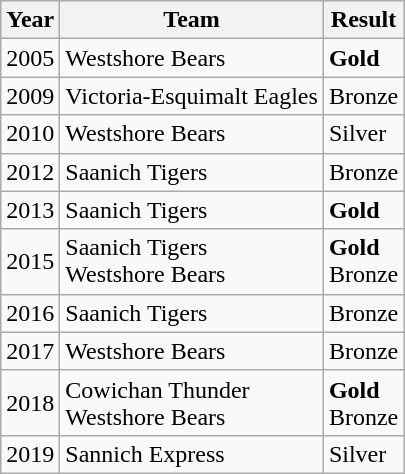<table class="wikitable">
<tr>
<th>Year</th>
<th>Team</th>
<th>Result</th>
</tr>
<tr>
<td>2005</td>
<td>Westshore Bears</td>
<td><strong>Gold</strong></td>
</tr>
<tr>
<td>2009</td>
<td>Victoria-Esquimalt Eagles</td>
<td>Bronze</td>
</tr>
<tr>
<td>2010</td>
<td>Westshore Bears</td>
<td>Silver</td>
</tr>
<tr>
<td>2012</td>
<td>Saanich Tigers</td>
<td>Bronze</td>
</tr>
<tr>
<td>2013</td>
<td>Saanich Tigers</td>
<td><strong>Gold</strong></td>
</tr>
<tr>
<td>2015</td>
<td>Saanich Tigers<br>Westshore Bears</td>
<td><strong>Gold</strong><br>Bronze</td>
</tr>
<tr>
<td>2016</td>
<td>Saanich Tigers</td>
<td>Bronze</td>
</tr>
<tr>
<td>2017</td>
<td>Westshore Bears</td>
<td>Bronze</td>
</tr>
<tr>
<td>2018</td>
<td>Cowichan Thunder<br>Westshore Bears</td>
<td><strong>Gold</strong><br>Bronze</td>
</tr>
<tr>
<td>2019</td>
<td>Sannich Express</td>
<td>Silver</td>
</tr>
</table>
